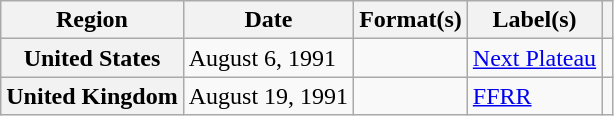<table class="wikitable plainrowheaders">
<tr>
<th scope="col">Region</th>
<th scope="col">Date</th>
<th scope="col">Format(s)</th>
<th scope="col">Label(s)</th>
<th scope="col"></th>
</tr>
<tr>
<th scope="row">United States</th>
<td>August 6, 1991</td>
<td></td>
<td><a href='#'>Next Plateau</a></td>
<td></td>
</tr>
<tr>
<th scope="row">United Kingdom</th>
<td>August 19, 1991</td>
<td></td>
<td><a href='#'>FFRR</a></td>
<td></td>
</tr>
</table>
